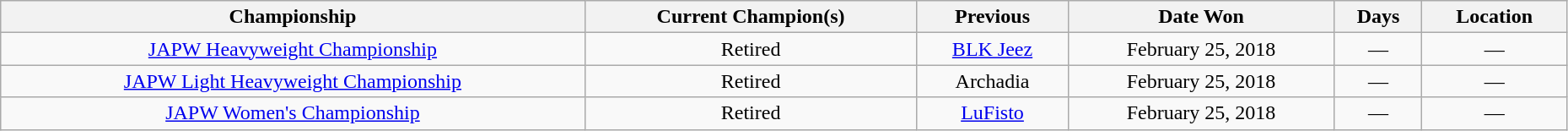<table class="wikitable sortable" width=98% style="text-align:center;">
<tr>
<th>Championship</th>
<th>Current Champion(s)</th>
<th>Previous</th>
<th>Date Won</th>
<th>Days</th>
<th>Location</th>
</tr>
<tr>
<td><a href='#'>JAPW Heavyweight Championship</a></td>
<td>Retired</td>
<td><a href='#'>BLK Jeez</a></td>
<td>February 25, 2018</td>
<td>—</td>
<td>—</td>
</tr>
<tr>
<td><a href='#'>JAPW Light Heavyweight Championship</a></td>
<td>Retired</td>
<td>Archadia</td>
<td>February 25, 2018</td>
<td>—</td>
<td>—</td>
</tr>
<tr>
<td><a href='#'>JAPW Women's Championship</a></td>
<td>Retired</td>
<td><a href='#'>LuFisto</a></td>
<td>February 25, 2018</td>
<td>—</td>
<td>—</td>
</tr>
</table>
